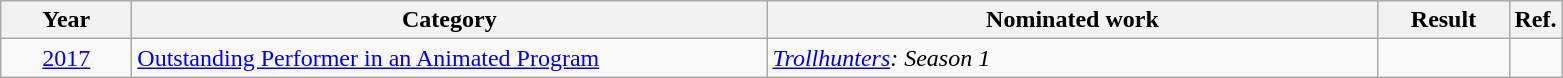<table class=wikitable>
<tr>
<th scope="col" style="width:5em;">Year</th>
<th scope="col" style="width:26em;">Category</th>
<th scope="col" style="width:25em;">Nominated work</th>
<th scope="col" style="width:5em;">Result</th>
<th>Ref.</th>
</tr>
<tr>
<td style="text-align:center;"><a href='#'>2017</a></td>
<td><a href='#'>Outstanding Performer in an Animated Program</a></td>
<td><em><a href='#'>Trollhunters</a>: Season 1</em></td>
<td></td>
<td></td>
</tr>
</table>
